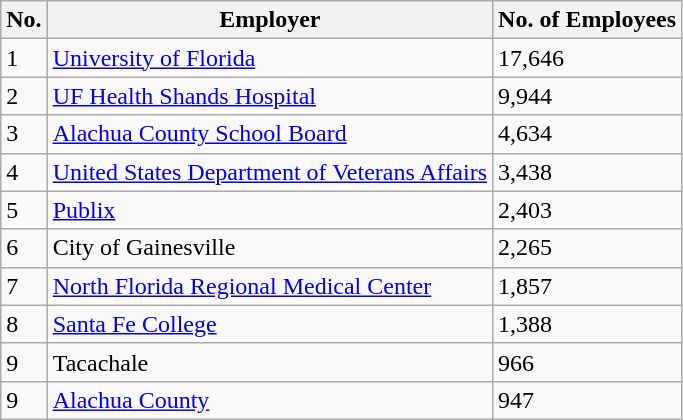<table class="wikitable">
<tr>
<th>No.</th>
<th>Employer</th>
<th>No. of Employees</th>
</tr>
<tr>
<td>1</td>
<td><a href='#'>University of Florida</a></td>
<td>17,646</td>
</tr>
<tr>
<td>2</td>
<td><a href='#'>UF Health Shands Hospital</a></td>
<td>9,944</td>
</tr>
<tr>
<td>3</td>
<td><a href='#'>Alachua County School Board</a></td>
<td>4,634</td>
</tr>
<tr>
<td>4</td>
<td><a href='#'>United States Department of Veterans Affairs</a></td>
<td>3,438</td>
</tr>
<tr>
<td>5</td>
<td><a href='#'>Publix</a></td>
<td>2,403</td>
</tr>
<tr>
<td>6</td>
<td>City of Gainesville</td>
<td>2,265</td>
</tr>
<tr>
<td>7</td>
<td><a href='#'>North Florida Regional Medical Center</a></td>
<td>1,857</td>
</tr>
<tr>
<td>8</td>
<td><a href='#'>Santa Fe College</a></td>
<td>1,388</td>
</tr>
<tr>
<td>9</td>
<td>Tacachale</td>
<td>966</td>
</tr>
<tr>
<td>9</td>
<td><a href='#'>Alachua County</a></td>
<td>947</td>
</tr>
</table>
